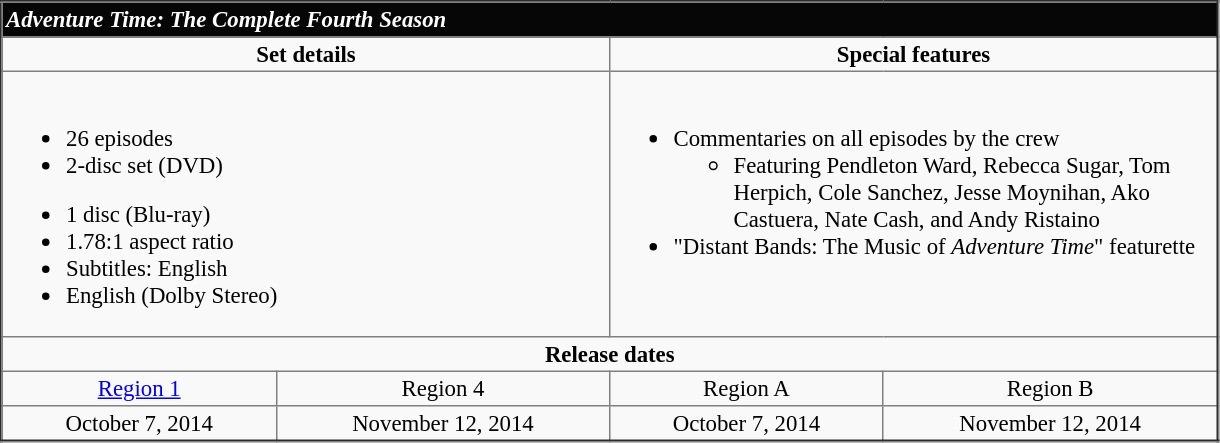<table border="2" cellpadding="2" cellspacing="0" style="margin: 0 1em 0 0; background: #f9f9f9; border: c00 #aaa solid; border-collapse: collapse; font-size: 95%;">
<tr style="background:#060606; color:white;">
<td colspan="4"><strong><em>Adventure Time: The Complete Fourth Season</em></strong></td>
</tr>
<tr valign="top">
<td align="center" width="400" colspan="2"><strong>Set details</strong></td>
<td align="center" width="400" colspan="2"><strong>Special features</strong></td>
</tr>
<tr valign="top">
<td colspan="2" align="left" width="200"><br><ul><li>26 episodes</li><li>2-disc set (DVD)</li></ul><ul><li>1 disc (Blu-ray)</li><li>1.78:1 aspect ratio</li><li>Subtitles: English</li><li>English (Dolby Stereo)</li></ul></td>
<td colspan="2" align="left" width="200"><br><ul><li>Commentaries on all episodes by the crew<ul><li>Featuring Pendleton Ward, Rebecca Sugar, Tom Herpich, Cole Sanchez, Jesse Moynihan, Ako Castuera, Nate Cash, and Andy Ristaino</li></ul></li><li>"Distant Bands: The Music of <em>Adventure Time</em>" featurette</li></ul></td>
</tr>
<tr>
<td colspan="4" align="center"><strong>Release dates</strong></td>
</tr>
<tr>
<td align="center"><a href='#'>Region 1</a></td>
<td align="center">Region 4</td>
<td align="center">Region A</td>
<td align="center">Region B</td>
</tr>
<tr>
<td align="center">October 7, 2014</td>
<td align="center">November 12, 2014</td>
<td align="center">October 7, 2014</td>
<td align="center">November 12, 2014</td>
</tr>
</table>
